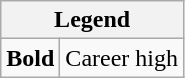<table class="wikitable">
<tr>
<th colspan="2">Legend</th>
</tr>
<tr>
<td><strong>Bold</strong></td>
<td>Career high</td>
</tr>
</table>
